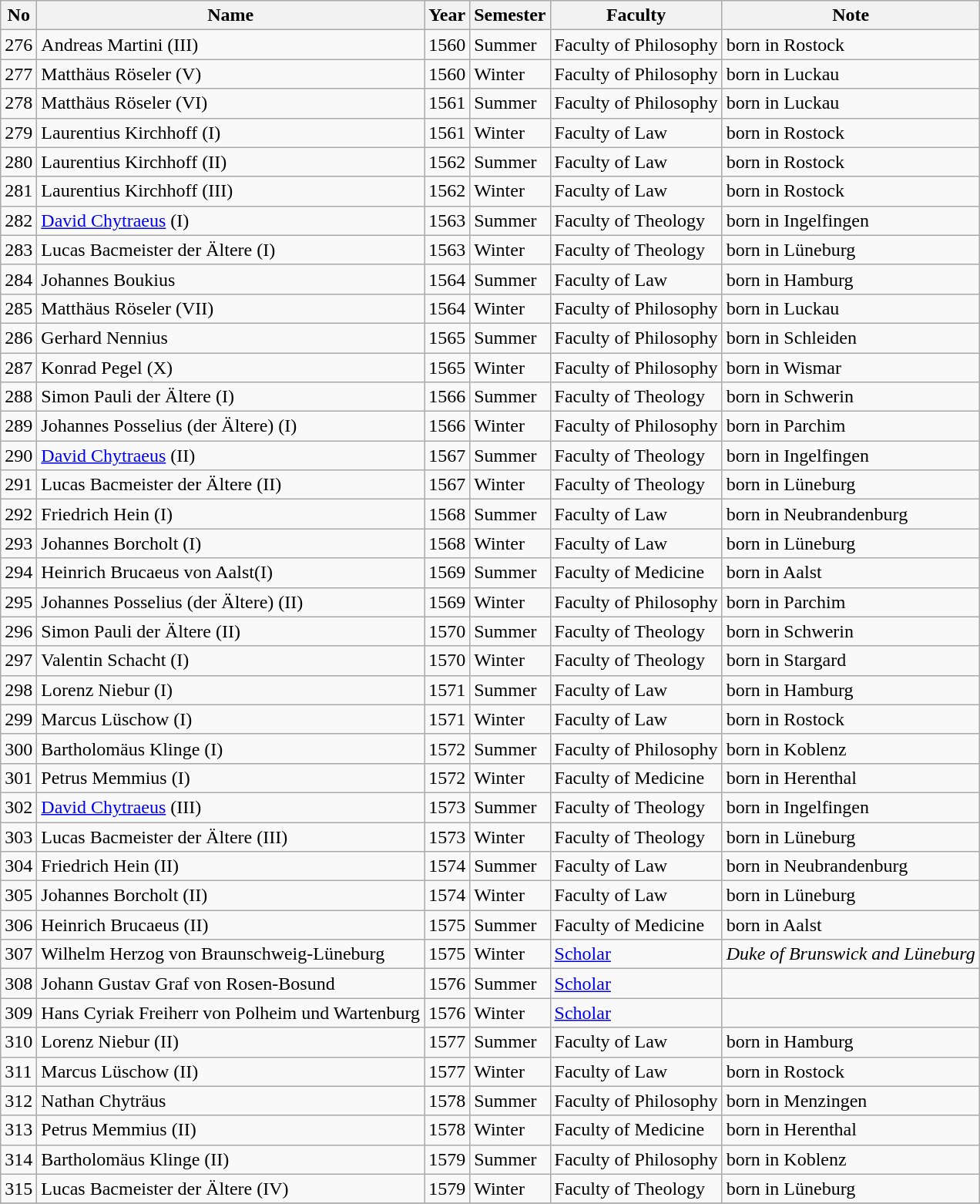<table class="wikitable">
<tr>
<th bgcolor="silver">No</th>
<th bgcolor="silver">Name</th>
<th bgcolor="silver">Year</th>
<th bgcolor="silver">Semester</th>
<th bgcolor="silver">Faculty</th>
<th bgcolor="silver">Note</th>
</tr>
<tr>
<td>276</td>
<td>Andreas Martini (III)</td>
<td>1560</td>
<td>Summer</td>
<td>Faculty of Philosophy</td>
<td>born in Rostock</td>
</tr>
<tr>
<td>277</td>
<td>Matthäus Röseler (V)<br></td>
<td>1560</td>
<td>Winter</td>
<td>Faculty of Philosophy</td>
<td>born in Luckau</td>
</tr>
<tr>
<td>278</td>
<td>Matthäus Röseler (VI)<br></td>
<td>1561</td>
<td>Summer</td>
<td>Faculty of Philosophy</td>
<td>born in Luckau</td>
</tr>
<tr>
<td>279</td>
<td>Laurentius Kirchhoff (I)</td>
<td>1561</td>
<td>Winter</td>
<td>Faculty of Law</td>
<td>born in Rostock</td>
</tr>
<tr>
<td>280</td>
<td>Laurentius Kirchhoff (II)</td>
<td>1562</td>
<td>Summer</td>
<td>Faculty of Law</td>
<td>born in Rostock</td>
</tr>
<tr>
<td>281</td>
<td>Laurentius Kirchhoff (III)</td>
<td>1562</td>
<td>Winter</td>
<td>Faculty of Law</td>
<td>born in Rostock</td>
</tr>
<tr>
<td>282</td>
<td><a href='#'>David Chytraeus</a> (I)</td>
<td>1563</td>
<td>Summer</td>
<td>Faculty of Theology</td>
<td>born in Ingelfingen</td>
</tr>
<tr>
<td>283</td>
<td>Lucas Bacmeister der Ältere (I)</td>
<td>1563</td>
<td>Winter</td>
<td>Faculty of Theology</td>
<td>born in Lüneburg</td>
</tr>
<tr>
<td>284</td>
<td>Johannes Boukius</td>
<td>1564</td>
<td>Summer</td>
<td>Faculty of Law</td>
<td>born in Hamburg</td>
</tr>
<tr>
<td>285</td>
<td>Matthäus Röseler (VII)</td>
<td>1564</td>
<td>Winter</td>
<td>Faculty of Philosophy</td>
<td>born in Luckau</td>
</tr>
<tr>
<td>286</td>
<td>Gerhard Nennius</td>
<td>1565</td>
<td>Summer</td>
<td>Faculty of Philosophy</td>
<td>born in Schleiden</td>
</tr>
<tr>
<td>287</td>
<td>Konrad Pegel (X)</td>
<td>1565</td>
<td>Winter</td>
<td>Faculty of Philosophy</td>
<td>born in Wismar</td>
</tr>
<tr>
<td>288</td>
<td>Simon Pauli der Ältere (I)</td>
<td>1566</td>
<td>Summer</td>
<td>Faculty of Theology</td>
<td>born in Schwerin</td>
</tr>
<tr>
<td>289</td>
<td>Johannes Posselius (der Ältere) (I)</td>
<td>1566</td>
<td>Winter</td>
<td>Faculty of Philosophy</td>
<td>born in Parchim</td>
</tr>
<tr>
<td>290</td>
<td><a href='#'>David Chytraeus</a> (II)</td>
<td>1567</td>
<td>Summer</td>
<td>Faculty of Theology</td>
<td>born in Ingelfingen</td>
</tr>
<tr>
<td>291</td>
<td>Lucas Bacmeister der Ältere (II)</td>
<td>1567</td>
<td>Winter</td>
<td>Faculty of Theology</td>
<td>born in Lüneburg</td>
</tr>
<tr>
<td>292</td>
<td>Friedrich Hein (I)</td>
<td>1568</td>
<td>Summer</td>
<td>Faculty of Law</td>
<td>born in Neubrandenburg</td>
</tr>
<tr>
<td>293</td>
<td>Johannes Borcholt (I)</td>
<td>1568</td>
<td>Winter</td>
<td>Faculty of Law</td>
<td>born in Lüneburg</td>
</tr>
<tr>
<td>294</td>
<td>Heinrich Brucaeus von Aalst(I)</td>
<td>1569</td>
<td>Summer</td>
<td>Faculty of Medicine</td>
<td>born in Aalst</td>
</tr>
<tr>
<td>295</td>
<td>Johannes Posselius (der Ältere) (II)</td>
<td>1569</td>
<td>Winter</td>
<td>Faculty of Philosophy</td>
<td>born in Parchim</td>
</tr>
<tr>
<td>296</td>
<td>Simon Pauli der Ältere (II)</td>
<td>1570</td>
<td>Summer</td>
<td>Faculty of Theology</td>
<td>born in Schwerin</td>
</tr>
<tr>
<td>297</td>
<td>Valentin Schacht (I)</td>
<td>1570</td>
<td>Winter</td>
<td>Faculty of Theology</td>
<td>born in Stargard</td>
</tr>
<tr>
<td>298</td>
<td>Lorenz Niebur (I)</td>
<td>1571</td>
<td>Summer</td>
<td>Faculty of Law</td>
<td>born in Hamburg</td>
</tr>
<tr>
<td>299</td>
<td>Marcus Lüschow (I)</td>
<td>1571</td>
<td>Winter</td>
<td>Faculty of Law</td>
<td>born in Rostock</td>
</tr>
<tr>
<td>300</td>
<td>Bartholomäus Klinge (I)</td>
<td>1572</td>
<td>Summer</td>
<td>Faculty of Philosophy</td>
<td>born in Koblenz</td>
</tr>
<tr>
<td>301</td>
<td>Petrus Memmius (I)</td>
<td>1572</td>
<td>Winter</td>
<td>Faculty of Medicine</td>
<td>born in Herenthal</td>
</tr>
<tr>
<td>302</td>
<td><a href='#'>David Chytraeus</a> (III)</td>
<td>1573</td>
<td>Summer</td>
<td>Faculty of Theology</td>
<td>born in Ingelfingen</td>
</tr>
<tr>
<td>303</td>
<td>Lucas Bacmeister der Ältere (III)</td>
<td>1573</td>
<td>Winter</td>
<td>Faculty of Theology</td>
<td>born in Lüneburg</td>
</tr>
<tr>
<td>304</td>
<td>Friedrich Hein (II)</td>
<td>1574</td>
<td>Summer</td>
<td>Faculty of Law</td>
<td>born in Neubrandenburg</td>
</tr>
<tr>
<td>305</td>
<td>Johannes Borcholt (II)</td>
<td>1574</td>
<td>Winter</td>
<td>Faculty of Law</td>
<td>born in Lüneburg</td>
</tr>
<tr>
<td>306</td>
<td>Heinrich Brucaeus (II)</td>
<td>1575</td>
<td>Summer</td>
<td>Faculty of Medicine</td>
<td>born in Aalst</td>
</tr>
<tr>
<td>307</td>
<td>Wilhelm Herzog von Braunschweig-Lüneburg<br></td>
<td>1575</td>
<td>Winter</td>
<td><a href='#'>Scholar</a></td>
<td><em>Duke of Brunswick and Lüneburg</em></td>
</tr>
<tr>
<td>308</td>
<td>Johann Gustav Graf von Rosen-Bosund<br></td>
<td>1576</td>
<td>Summer</td>
<td><a href='#'>Scholar</a></td>
<td></td>
</tr>
<tr>
<td>309</td>
<td>Hans Cyriak Freiherr von Polheim und Wartenburg<br></td>
<td>1576</td>
<td>Winter</td>
<td><a href='#'>Scholar</a></td>
<td></td>
</tr>
<tr>
<td>310</td>
<td>Lorenz Niebur (II)</td>
<td>1577</td>
<td>Summer</td>
<td>Faculty of Law</td>
<td>born in Hamburg</td>
</tr>
<tr>
<td>311</td>
<td>Marcus Lüschow (II)</td>
<td>1577</td>
<td>Winter</td>
<td>Faculty of Law</td>
<td>born in Rostock</td>
</tr>
<tr>
<td>312</td>
<td>Nathan Chyträus</td>
<td>1578</td>
<td>Summer</td>
<td>Faculty of Philosophy</td>
<td>born in Menzingen</td>
</tr>
<tr>
<td>313</td>
<td>Petrus Memmius (II)</td>
<td>1578</td>
<td>Winter</td>
<td>Faculty of Medicine</td>
<td>born in Herenthal</td>
</tr>
<tr>
<td>314</td>
<td>Bartholomäus Klinge (II)</td>
<td>1579</td>
<td>Summer</td>
<td>Faculty of Philosophy</td>
<td>born in Koblenz</td>
</tr>
<tr>
<td>315</td>
<td>Lucas Bacmeister der Ältere (IV)<br></td>
<td>1579</td>
<td>Winter</td>
<td>Faculty of Theology</td>
<td>born in Lüneburg</td>
</tr>
<tr>
</tr>
</table>
